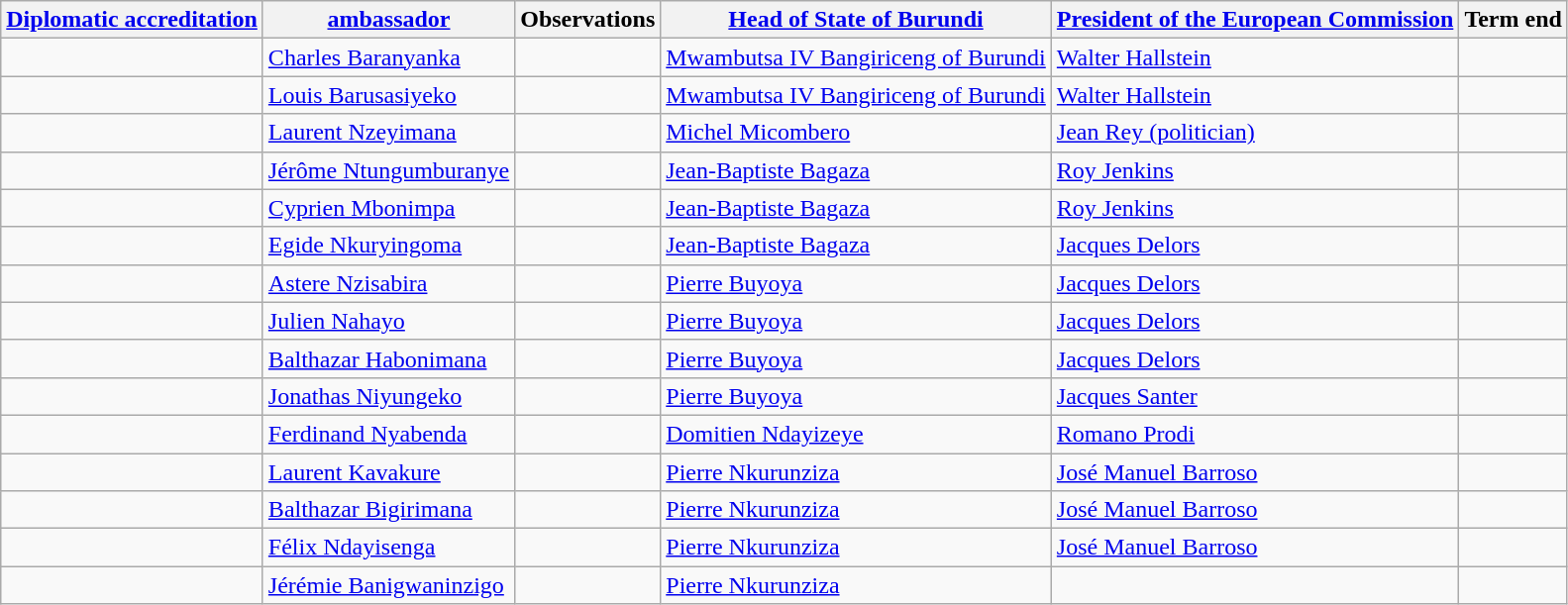<table class="wikitable sortable">
<tr>
<th><a href='#'>Diplomatic accreditation</a></th>
<th><a href='#'>ambassador</a></th>
<th>Observations</th>
<th><a href='#'>Head of State of Burundi</a></th>
<th><a href='#'>President of the European Commission</a></th>
<th>Term end</th>
</tr>
<tr>
<td></td>
<td><a href='#'>Charles Baranyanka</a></td>
<td></td>
<td><a href='#'>Mwambutsa IV Bangiriceng of Burundi</a></td>
<td><a href='#'>Walter Hallstein</a></td>
<td></td>
</tr>
<tr>
<td></td>
<td><a href='#'>Louis Barusasiyeko</a></td>
<td></td>
<td><a href='#'>Mwambutsa IV Bangiriceng of Burundi</a></td>
<td><a href='#'>Walter Hallstein</a></td>
<td></td>
</tr>
<tr>
<td></td>
<td><a href='#'>Laurent Nzeyimana</a></td>
<td></td>
<td><a href='#'>Michel Micombero</a></td>
<td><a href='#'>Jean Rey (politician)</a></td>
<td></td>
</tr>
<tr>
<td></td>
<td><a href='#'>Jérôme Ntungumburanye</a></td>
<td></td>
<td><a href='#'>Jean-Baptiste Bagaza</a></td>
<td><a href='#'>Roy Jenkins</a></td>
<td></td>
</tr>
<tr>
<td></td>
<td><a href='#'>Cyprien Mbonimpa</a></td>
<td></td>
<td><a href='#'>Jean-Baptiste Bagaza</a></td>
<td><a href='#'>Roy Jenkins</a></td>
<td></td>
</tr>
<tr>
<td></td>
<td><a href='#'>Egide Nkuryingoma</a></td>
<td></td>
<td><a href='#'>Jean-Baptiste Bagaza</a></td>
<td><a href='#'>Jacques Delors</a></td>
<td></td>
</tr>
<tr>
<td></td>
<td><a href='#'>Astere Nzisabira</a></td>
<td></td>
<td><a href='#'>Pierre Buyoya</a></td>
<td><a href='#'>Jacques Delors</a></td>
<td></td>
</tr>
<tr>
<td></td>
<td><a href='#'>Julien Nahayo</a></td>
<td></td>
<td><a href='#'>Pierre Buyoya</a></td>
<td><a href='#'>Jacques Delors</a></td>
<td></td>
</tr>
<tr>
<td></td>
<td><a href='#'>Balthazar Habonimana</a></td>
<td></td>
<td><a href='#'>Pierre Buyoya</a></td>
<td><a href='#'>Jacques Delors</a></td>
<td></td>
</tr>
<tr>
<td></td>
<td><a href='#'>Jonathas Niyungeko</a></td>
<td></td>
<td><a href='#'>Pierre Buyoya</a></td>
<td><a href='#'>Jacques Santer</a></td>
<td></td>
</tr>
<tr>
<td></td>
<td><a href='#'>Ferdinand Nyabenda</a></td>
<td></td>
<td><a href='#'>Domitien Ndayizeye</a></td>
<td><a href='#'>Romano Prodi</a></td>
<td></td>
</tr>
<tr>
<td></td>
<td><a href='#'>Laurent Kavakure</a></td>
<td></td>
<td><a href='#'>Pierre Nkurunziza</a></td>
<td><a href='#'>José Manuel Barroso</a></td>
<td></td>
</tr>
<tr>
<td></td>
<td><a href='#'>Balthazar Bigirimana</a></td>
<td></td>
<td><a href='#'>Pierre Nkurunziza</a></td>
<td><a href='#'>José Manuel Barroso</a></td>
<td></td>
</tr>
<tr>
<td></td>
<td><a href='#'>Félix Ndayisenga</a></td>
<td></td>
<td><a href='#'>Pierre Nkurunziza</a></td>
<td><a href='#'>José Manuel Barroso</a></td>
<td></td>
</tr>
<tr>
<td></td>
<td><a href='#'>Jérémie Banigwaninzigo</a></td>
<td></td>
<td><a href='#'>Pierre Nkurunziza</a></td>
<td></td>
<td></td>
</tr>
</table>
